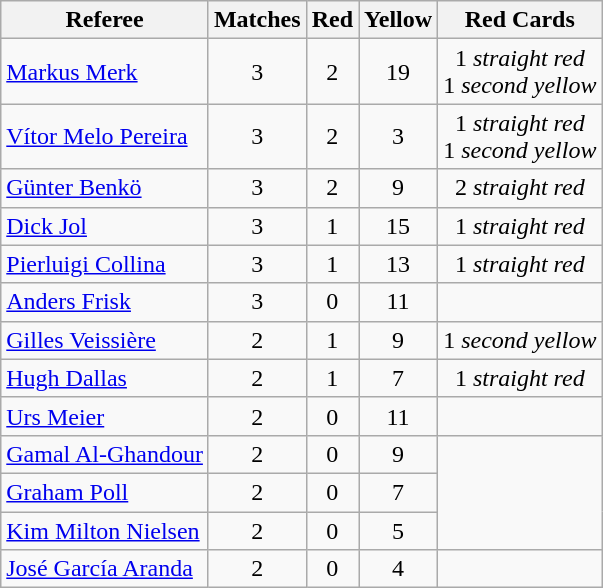<table class="wikitable" style="text-align:center">
<tr>
<th>Referee</th>
<th>Matches</th>
<th> Red</th>
<th> Yellow</th>
<th>Red Cards</th>
</tr>
<tr>
<td align="left"> <a href='#'>Markus Merk</a></td>
<td>3</td>
<td>2</td>
<td>19</td>
<td>1 <em>straight red</em><br>1 <em>second yellow</em></td>
</tr>
<tr>
<td align="left"> <a href='#'>Vítor Melo Pereira</a></td>
<td>3</td>
<td>2</td>
<td>3</td>
<td>1 <em>straight red</em><br>1 <em>second yellow</em></td>
</tr>
<tr>
<td align="left"> <a href='#'>Günter Benkö</a></td>
<td>3</td>
<td>2</td>
<td>9</td>
<td>2 <em>straight red</em></td>
</tr>
<tr>
<td align="left"> <a href='#'>Dick Jol</a></td>
<td>3</td>
<td>1</td>
<td>15</td>
<td>1 <em>straight red</em></td>
</tr>
<tr>
<td align="left"> <a href='#'>Pierluigi Collina</a></td>
<td>3</td>
<td>1</td>
<td>13</td>
<td>1 <em>straight red</em></td>
</tr>
<tr>
<td align="left"> <a href='#'>Anders Frisk</a></td>
<td>3</td>
<td>0</td>
<td>11</td>
<td></td>
</tr>
<tr>
<td align="left"> <a href='#'>Gilles Veissière</a></td>
<td>2</td>
<td>1</td>
<td>9</td>
<td>1 <em>second yellow</em></td>
</tr>
<tr>
<td align="left"> <a href='#'>Hugh Dallas</a></td>
<td>2</td>
<td>1</td>
<td>7</td>
<td>1 <em>straight red</em></td>
</tr>
<tr>
<td align="left"> <a href='#'>Urs Meier</a></td>
<td>2</td>
<td>0</td>
<td>11</td>
<td></td>
</tr>
<tr>
<td align="left"> <a href='#'>Gamal Al-Ghandour</a></td>
<td>2</td>
<td>0</td>
<td>9</td>
</tr>
<tr>
<td align="left"> <a href='#'>Graham Poll</a></td>
<td>2</td>
<td>0</td>
<td>7</td>
</tr>
<tr>
<td align="left"> <a href='#'>Kim Milton Nielsen</a></td>
<td>2</td>
<td>0</td>
<td>5</td>
</tr>
<tr>
<td align="left"> <a href='#'>José García Aranda</a></td>
<td>2</td>
<td>0</td>
<td>4</td>
<td></td>
</tr>
</table>
